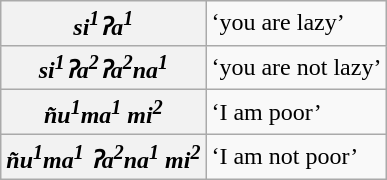<table class="wikitable">
<tr>
<th><em>si<sup>1</sup>ʔa<sup>1</sup></em></th>
<td>‘you are lazy’</td>
</tr>
<tr>
<th><em>si<sup>1</sup>ʔa<sup>2</sup>ʔa<sup>2</sup>na<sup>1</sup></em></th>
<td>‘you are not  lazy’</td>
</tr>
<tr>
<th><em>ñu<sup>1</sup>ma<sup>1</sup>  mi<sup>2</sup></em></th>
<td>‘I am poor’</td>
</tr>
<tr>
<th><em>ñu<sup>1</sup>ma<sup>1</sup>  ʔa<sup>2</sup>na<sup>1</sup> mi<sup>2</sup></em></th>
<td>‘I am not poor’</td>
</tr>
</table>
